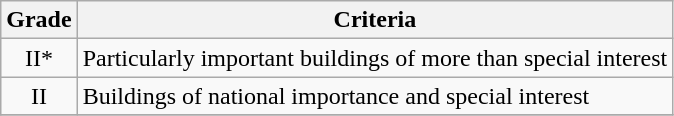<table class="wikitable" border="1">
<tr>
<th>Grade</th>
<th>Criteria</th>
</tr>
<tr>
<td align="center" >II*</td>
<td>Particularly important buildings of more than special interest</td>
</tr>
<tr>
<td align="center" >II</td>
<td>Buildings of national importance and special interest</td>
</tr>
<tr>
</tr>
</table>
